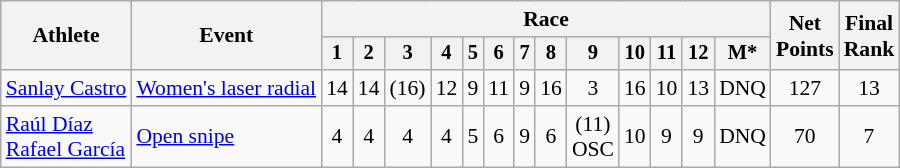<table class="wikitable" style="font-size:90%">
<tr>
<th rowspan=2>Athlete</th>
<th rowspan=2>Event</th>
<th colspan=13>Race</th>
<th rowspan=2>Net<br>Points</th>
<th rowspan=2>Final<br>Rank</th>
</tr>
<tr style="font-size:95%">
<th>1</th>
<th>2</th>
<th>3</th>
<th>4</th>
<th>5</th>
<th>6</th>
<th>7</th>
<th>8</th>
<th>9</th>
<th>10</th>
<th>11</th>
<th>12</th>
<th>M*</th>
</tr>
<tr align=center>
<td align=left><a href='#'>Sanlay Castro</a></td>
<td align=left><a href='#'>Women's laser radial</a></td>
<td>14</td>
<td>14</td>
<td>(16)</td>
<td>12</td>
<td>9</td>
<td>11</td>
<td>9</td>
<td>16</td>
<td>3</td>
<td>16</td>
<td>10</td>
<td>13</td>
<td>DNQ</td>
<td>127</td>
<td>13</td>
</tr>
<tr align=center>
<td align=left><a href='#'>Raúl Díaz</a><br><a href='#'>Rafael García</a></td>
<td align=left><a href='#'>Open snipe</a></td>
<td>4</td>
<td>4</td>
<td>4</td>
<td>4</td>
<td>5</td>
<td>6</td>
<td>9</td>
<td>6</td>
<td>(11)<br>OSC</td>
<td>10</td>
<td>9</td>
<td>9</td>
<td>DNQ</td>
<td>70</td>
<td>7</td>
</tr>
</table>
